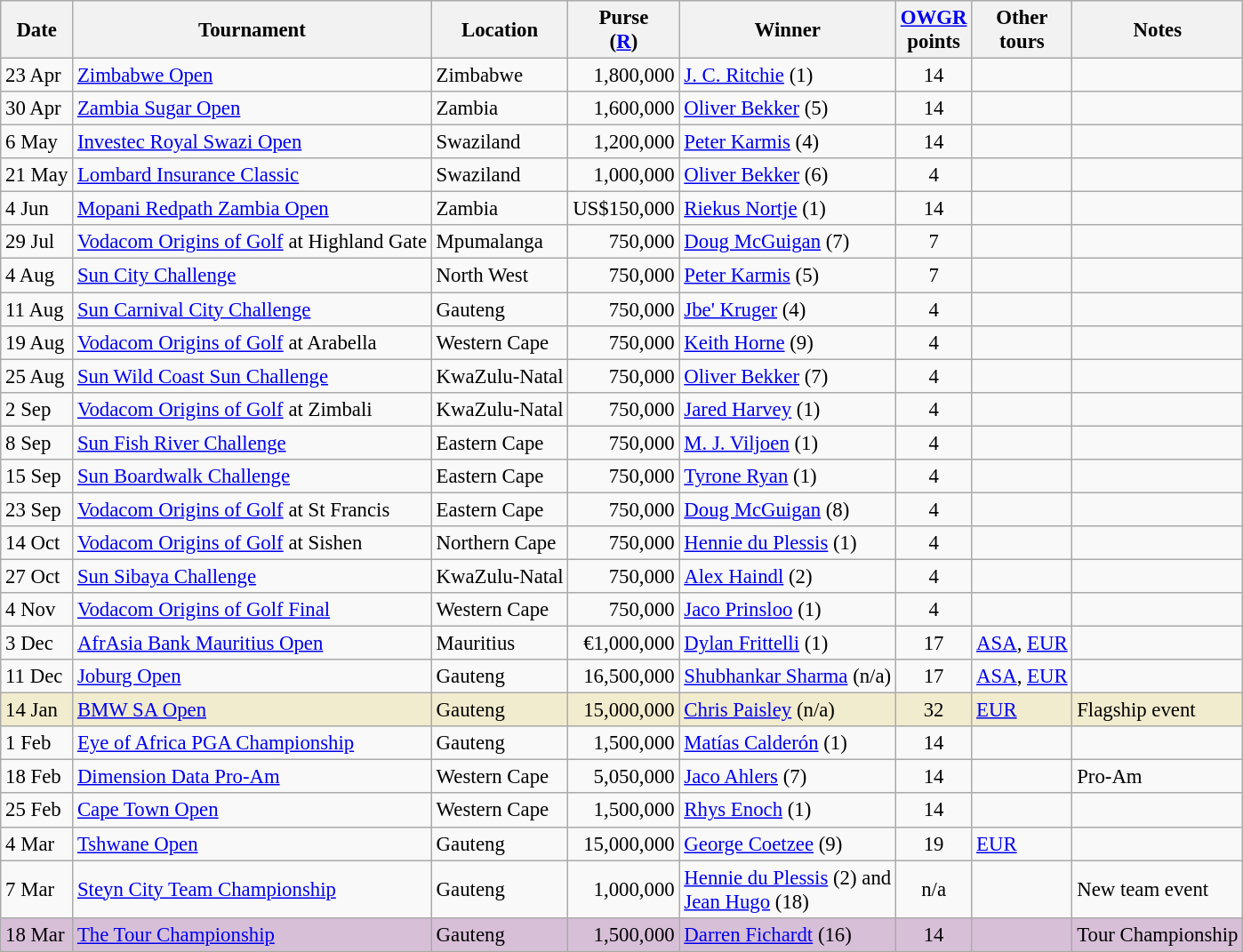<table class="wikitable" style="font-size:95%">
<tr>
<th>Date</th>
<th>Tournament</th>
<th>Location</th>
<th>Purse<br>(<a href='#'>R</a>)</th>
<th>Winner</th>
<th><a href='#'>OWGR</a><br>points</th>
<th>Other<br>tours</th>
<th>Notes</th>
</tr>
<tr>
<td>23 Apr</td>
<td><a href='#'>Zimbabwe Open</a></td>
<td>Zimbabwe</td>
<td align=right>1,800,000</td>
<td>  <a href='#'>J. C. Ritchie</a> (1)</td>
<td align=center>14</td>
<td></td>
<td></td>
</tr>
<tr>
<td>30 Apr</td>
<td><a href='#'>Zambia Sugar Open</a></td>
<td>Zambia</td>
<td align=right>1,600,000</td>
<td> <a href='#'>Oliver Bekker</a> (5)</td>
<td align=center>14</td>
<td></td>
<td></td>
</tr>
<tr>
<td>6 May</td>
<td><a href='#'>Investec Royal Swazi Open</a></td>
<td>Swaziland</td>
<td align=right>1,200,000</td>
<td> <a href='#'>Peter Karmis</a> (4)</td>
<td align=center>14</td>
<td></td>
<td></td>
</tr>
<tr>
<td>21 May</td>
<td><a href='#'>Lombard Insurance Classic</a></td>
<td>Swaziland</td>
<td align=right>1,000,000</td>
<td> <a href='#'>Oliver Bekker</a> (6)</td>
<td align=center>4</td>
<td></td>
<td></td>
</tr>
<tr>
<td>4 Jun</td>
<td><a href='#'>Mopani Redpath Zambia Open</a></td>
<td>Zambia</td>
<td align=right>US$150,000</td>
<td> <a href='#'>Riekus Nortje</a> (1)</td>
<td align=center>14</td>
<td></td>
<td></td>
</tr>
<tr>
<td>29 Jul</td>
<td><a href='#'>Vodacom Origins of Golf</a> at Highland Gate</td>
<td>Mpumalanga</td>
<td align=right>750,000</td>
<td> <a href='#'>Doug McGuigan</a> (7)</td>
<td align=center>7</td>
<td></td>
<td></td>
</tr>
<tr>
<td>4 Aug</td>
<td><a href='#'>Sun City Challenge</a></td>
<td>North West</td>
<td align=right>750,000</td>
<td> <a href='#'>Peter Karmis</a> (5)</td>
<td align=center>7</td>
<td></td>
<td></td>
</tr>
<tr>
<td>11 Aug</td>
<td><a href='#'>Sun Carnival City Challenge</a></td>
<td>Gauteng</td>
<td align=right>750,000</td>
<td> <a href='#'>Jbe' Kruger</a> (4)</td>
<td align=center>4</td>
<td></td>
<td></td>
</tr>
<tr>
<td>19 Aug</td>
<td><a href='#'>Vodacom Origins of Golf</a> at Arabella</td>
<td>Western Cape</td>
<td align=right>750,000</td>
<td> <a href='#'>Keith Horne</a> (9)</td>
<td align=center>4</td>
<td></td>
<td></td>
</tr>
<tr>
<td>25 Aug</td>
<td><a href='#'>Sun Wild Coast Sun Challenge</a></td>
<td>KwaZulu-Natal</td>
<td align=right>750,000</td>
<td> <a href='#'>Oliver Bekker</a> (7)</td>
<td align=center>4</td>
<td></td>
<td></td>
</tr>
<tr>
<td>2 Sep</td>
<td><a href='#'>Vodacom Origins of Golf</a> at Zimbali</td>
<td>KwaZulu-Natal</td>
<td align=right>750,000</td>
<td> <a href='#'>Jared Harvey</a> (1)</td>
<td align=center>4</td>
<td></td>
<td></td>
</tr>
<tr>
<td>8 Sep</td>
<td><a href='#'>Sun Fish River Challenge</a></td>
<td>Eastern Cape</td>
<td align=right>750,000</td>
<td> <a href='#'>M. J. Viljoen</a> (1)</td>
<td align=center>4</td>
<td></td>
<td></td>
</tr>
<tr>
<td>15 Sep</td>
<td><a href='#'>Sun Boardwalk Challenge</a></td>
<td>Eastern Cape</td>
<td align=right>750,000</td>
<td> <a href='#'>Tyrone Ryan</a> (1)</td>
<td align=center>4</td>
<td></td>
<td></td>
</tr>
<tr>
<td>23 Sep</td>
<td><a href='#'>Vodacom Origins of Golf</a> at St Francis</td>
<td>Eastern Cape</td>
<td align=right>750,000</td>
<td> <a href='#'>Doug McGuigan</a> (8)</td>
<td align=center>4</td>
<td></td>
<td></td>
</tr>
<tr>
<td>14 Oct</td>
<td><a href='#'>Vodacom Origins of Golf</a> at Sishen</td>
<td>Northern Cape</td>
<td align=right>750,000</td>
<td> <a href='#'>Hennie du Plessis</a> (1)</td>
<td align=center>4</td>
<td></td>
<td></td>
</tr>
<tr>
<td>27 Oct</td>
<td><a href='#'>Sun Sibaya Challenge</a></td>
<td>KwaZulu-Natal</td>
<td align=right>750,000</td>
<td> <a href='#'>Alex Haindl</a> (2)</td>
<td align=center>4</td>
<td></td>
<td></td>
</tr>
<tr>
<td>4 Nov</td>
<td><a href='#'>Vodacom Origins of Golf Final</a></td>
<td>Western Cape</td>
<td align=right>750,000</td>
<td> <a href='#'>Jaco Prinsloo</a> (1)</td>
<td align=center>4</td>
<td></td>
<td></td>
</tr>
<tr>
<td>3 Dec</td>
<td><a href='#'>AfrAsia Bank Mauritius Open</a></td>
<td>Mauritius</td>
<td align=right>€1,000,000</td>
<td> <a href='#'>Dylan Frittelli</a> (1)</td>
<td align=center>17</td>
<td><a href='#'>ASA</a>, <a href='#'>EUR</a></td>
<td></td>
</tr>
<tr>
<td>11 Dec</td>
<td><a href='#'>Joburg Open</a></td>
<td>Gauteng</td>
<td align=right>16,500,000</td>
<td> <a href='#'>Shubhankar Sharma</a> (n/a)</td>
<td align=center>17</td>
<td><a href='#'>ASA</a>, <a href='#'>EUR</a></td>
<td></td>
</tr>
<tr style="background:#f2ecce;">
<td>14 Jan</td>
<td><a href='#'>BMW SA Open</a></td>
<td>Gauteng</td>
<td align=right>15,000,000</td>
<td> <a href='#'>Chris Paisley</a> (n/a)</td>
<td align=center>32</td>
<td><a href='#'>EUR</a></td>
<td>Flagship event</td>
</tr>
<tr>
<td>1 Feb</td>
<td><a href='#'>Eye of Africa PGA Championship</a></td>
<td>Gauteng</td>
<td align=right>1,500,000</td>
<td> <a href='#'>Matías Calderón</a> (1)</td>
<td align=center>14</td>
<td></td>
<td></td>
</tr>
<tr>
<td>18 Feb</td>
<td><a href='#'>Dimension Data Pro-Am</a></td>
<td>Western Cape</td>
<td align=right>5,050,000</td>
<td> <a href='#'>Jaco Ahlers</a> (7)</td>
<td align=center>14</td>
<td></td>
<td>Pro-Am</td>
</tr>
<tr>
<td>25 Feb</td>
<td><a href='#'>Cape Town Open</a></td>
<td>Western Cape</td>
<td align=right>1,500,000</td>
<td> <a href='#'>Rhys Enoch</a> (1)</td>
<td align=center>14</td>
<td></td>
<td></td>
</tr>
<tr>
<td>4 Mar</td>
<td><a href='#'>Tshwane Open</a></td>
<td>Gauteng</td>
<td align=right>15,000,000</td>
<td> <a href='#'>George Coetzee</a> (9)</td>
<td align=center>19</td>
<td><a href='#'>EUR</a></td>
<td></td>
</tr>
<tr>
<td>7 Mar</td>
<td><a href='#'>Steyn City Team Championship</a></td>
<td>Gauteng</td>
<td align=right>1,000,000</td>
<td> <a href='#'>Hennie du Plessis</a> (2) and<br> <a href='#'>Jean Hugo</a> (18)</td>
<td align=center>n/a</td>
<td></td>
<td>New team event</td>
</tr>
<tr style="background:thistle;">
<td>18 Mar</td>
<td><a href='#'>The Tour Championship</a></td>
<td>Gauteng</td>
<td align=right>1,500,000</td>
<td> <a href='#'>Darren Fichardt</a> (16)</td>
<td align=center>14</td>
<td></td>
<td>Tour Championship</td>
</tr>
</table>
